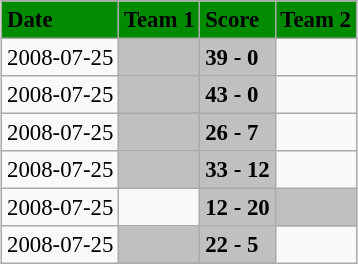<table class="wikitable" style="margin:0.5em auto; font-size:95%">
<tr bgcolor="#008B00">
<td><strong>Date</strong></td>
<td><strong>Team 1</strong></td>
<td><strong>Score</strong></td>
<td><strong>Team 2</strong></td>
</tr>
<tr>
<td>2008-07-25</td>
<td bgcolor="silver"><strong></strong></td>
<td bgcolor="silver"><strong>39 - 0</strong></td>
<td></td>
</tr>
<tr>
<td>2008-07-25</td>
<td bgcolor="silver"><strong></strong></td>
<td bgcolor="silver"><strong>43 - 0</strong></td>
<td></td>
</tr>
<tr>
<td>2008-07-25</td>
<td bgcolor="silver"><strong></strong></td>
<td bgcolor="silver"><strong>26 - 7</strong></td>
<td></td>
</tr>
<tr>
<td>2008-07-25</td>
<td bgcolor="silver"><strong></strong></td>
<td bgcolor="silver"><strong>33 - 12</strong></td>
<td></td>
</tr>
<tr>
<td>2008-07-25</td>
<td></td>
<td bgcolor="silver"><strong>12 - 20</strong></td>
<td bgcolor="silver"><strong></strong></td>
</tr>
<tr>
<td>2008-07-25</td>
<td bgcolor="silver"><strong></strong></td>
<td bgcolor="silver"><strong>22 - 5</strong></td>
<td></td>
</tr>
</table>
